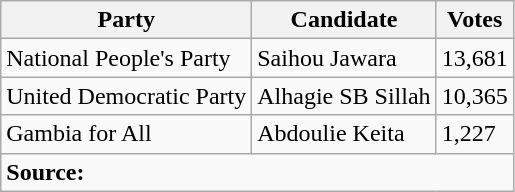<table class="wikitable">
<tr>
<th><strong>Party</strong></th>
<th><strong>Candidate</strong></th>
<th><strong>Votes</strong></th>
</tr>
<tr>
<td>National People's Party</td>
<td>Saihou Jawara</td>
<td>13,681</td>
</tr>
<tr>
<td>United Democratic Party</td>
<td>Alhagie SB Sillah</td>
<td>10,365</td>
</tr>
<tr>
<td>Gambia for All</td>
<td>Abdoulie Keita</td>
<td>1,227</td>
</tr>
<tr>
<td colspan="3"><strong>Source: </strong></td>
</tr>
</table>
